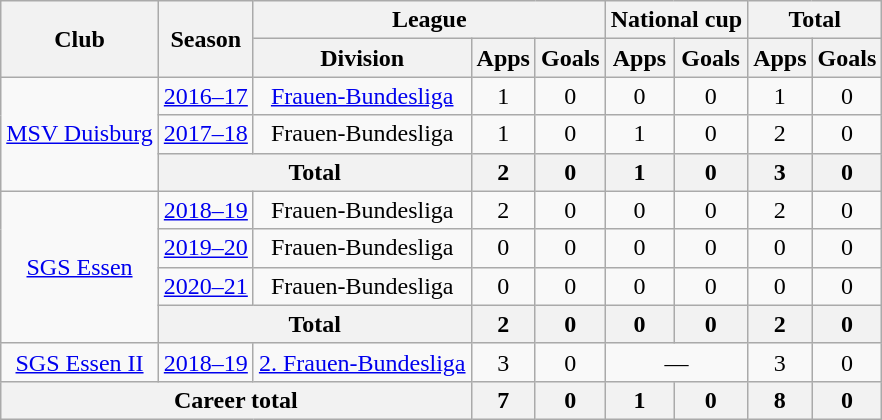<table class="wikitable" style="text-align:center">
<tr>
<th rowspan="2">Club</th>
<th rowspan="2">Season</th>
<th colspan="3">League</th>
<th colspan="2">National cup</th>
<th colspan="2">Total</th>
</tr>
<tr>
<th>Division</th>
<th>Apps</th>
<th>Goals</th>
<th>Apps</th>
<th>Goals</th>
<th>Apps</th>
<th>Goals</th>
</tr>
<tr>
<td rowspan="3"><a href='#'>MSV Duisburg</a></td>
<td><a href='#'>2016–17</a></td>
<td><a href='#'>Frauen-Bundesliga</a></td>
<td>1</td>
<td>0</td>
<td>0</td>
<td>0</td>
<td>1</td>
<td>0</td>
</tr>
<tr>
<td><a href='#'>2017–18</a></td>
<td>Frauen-Bundesliga</td>
<td>1</td>
<td>0</td>
<td>1</td>
<td>0</td>
<td>2</td>
<td>0</td>
</tr>
<tr>
<th colspan="2">Total</th>
<th>2</th>
<th>0</th>
<th>1</th>
<th>0</th>
<th>3</th>
<th>0</th>
</tr>
<tr>
<td rowspan="4"><a href='#'>SGS Essen</a></td>
<td><a href='#'>2018–19</a></td>
<td>Frauen-Bundesliga</td>
<td>2</td>
<td>0</td>
<td>0</td>
<td>0</td>
<td>2</td>
<td>0</td>
</tr>
<tr>
<td><a href='#'>2019–20</a></td>
<td>Frauen-Bundesliga</td>
<td>0</td>
<td>0</td>
<td>0</td>
<td>0</td>
<td>0</td>
<td>0</td>
</tr>
<tr>
<td><a href='#'>2020–21</a></td>
<td>Frauen-Bundesliga</td>
<td>0</td>
<td>0</td>
<td>0</td>
<td>0</td>
<td>0</td>
<td>0</td>
</tr>
<tr>
<th colspan="2">Total</th>
<th>2</th>
<th>0</th>
<th>0</th>
<th>0</th>
<th>2</th>
<th>0</th>
</tr>
<tr>
<td><a href='#'>SGS Essen II</a></td>
<td><a href='#'>2018–19</a></td>
<td><a href='#'>2. Frauen-Bundesliga</a></td>
<td>3</td>
<td>0</td>
<td colspan="2">—</td>
<td>3</td>
<td>0</td>
</tr>
<tr>
<th colspan="3">Career total</th>
<th>7</th>
<th>0</th>
<th>1</th>
<th>0</th>
<th>8</th>
<th>0</th>
</tr>
</table>
